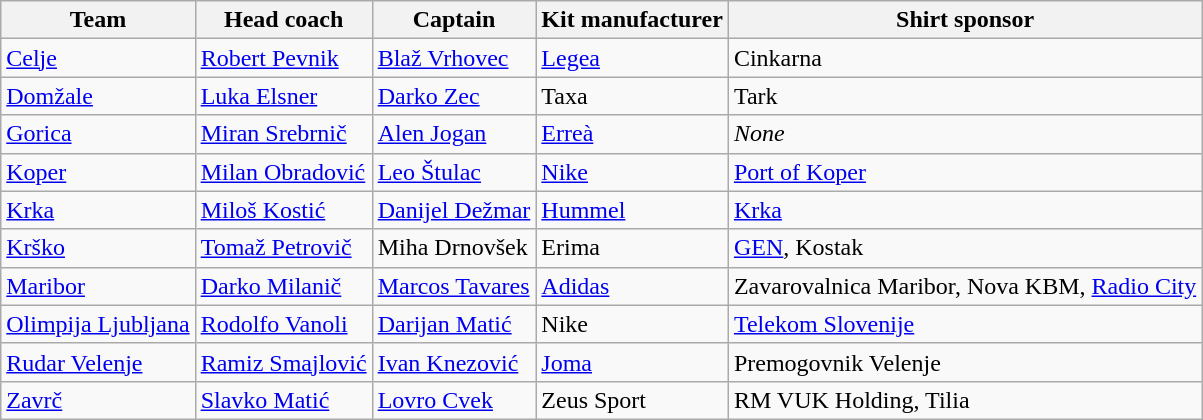<table class="wikitable sortable" style="text-align: left;">
<tr>
<th>Team</th>
<th>Head coach</th>
<th>Captain</th>
<th>Kit manufacturer</th>
<th>Shirt sponsor</th>
</tr>
<tr>
<td><a href='#'>Celje</a></td>
<td> <a href='#'>Robert Pevnik</a></td>
<td> <a href='#'>Blaž Vrhovec</a></td>
<td><a href='#'>Legea</a></td>
<td>Cinkarna</td>
</tr>
<tr>
<td><a href='#'>Domžale</a></td>
<td> <a href='#'>Luka Elsner</a></td>
<td> <a href='#'>Darko Zec</a></td>
<td>Taxa</td>
<td>Tark</td>
</tr>
<tr>
<td><a href='#'>Gorica</a></td>
<td> <a href='#'>Miran Srebrnič</a></td>
<td> <a href='#'>Alen Jogan</a></td>
<td><a href='#'>Erreà</a></td>
<td><em>None</em></td>
</tr>
<tr>
<td><a href='#'>Koper</a></td>
<td> <a href='#'>Milan Obradović</a></td>
<td> <a href='#'>Leo Štulac</a></td>
<td><a href='#'>Nike</a></td>
<td><a href='#'>Port of Koper</a></td>
</tr>
<tr>
<td><a href='#'>Krka</a></td>
<td> <a href='#'>Miloš Kostić</a></td>
<td> <a href='#'>Danijel Dežmar</a></td>
<td><a href='#'>Hummel</a></td>
<td><a href='#'>Krka</a></td>
</tr>
<tr>
<td><a href='#'>Krško</a></td>
<td> <a href='#'>Tomaž Petrovič</a></td>
<td> Miha Drnovšek</td>
<td>Erima</td>
<td><a href='#'>GEN</a>, Kostak</td>
</tr>
<tr>
<td><a href='#'>Maribor</a></td>
<td> <a href='#'>Darko Milanič</a></td>
<td> <a href='#'>Marcos Tavares</a></td>
<td><a href='#'>Adidas</a></td>
<td>Zavarovalnica Maribor, Nova KBM, <a href='#'>Radio City</a></td>
</tr>
<tr>
<td><a href='#'>Olimpija Ljubljana</a></td>
<td> <a href='#'>Rodolfo Vanoli</a></td>
<td> <a href='#'>Darijan Matić</a></td>
<td>Nike</td>
<td><a href='#'>Telekom Slovenije</a></td>
</tr>
<tr>
<td><a href='#'>Rudar Velenje</a></td>
<td> <a href='#'>Ramiz Smajlović</a></td>
<td> <a href='#'>Ivan Knezović</a></td>
<td><a href='#'>Joma</a></td>
<td>Premogovnik Velenje</td>
</tr>
<tr>
<td><a href='#'>Zavrč</a></td>
<td> <a href='#'>Slavko Matić</a></td>
<td> <a href='#'>Lovro Cvek</a></td>
<td>Zeus Sport</td>
<td>RM VUK Holding, Tilia</td>
</tr>
</table>
